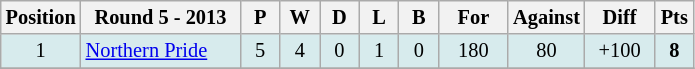<table class="wikitable" style="text-align:center; font-size:85%;">
<tr>
<th width=40 abbr="Position">Position</th>
<th width=100>Round 5 - 2013</th>
<th width=20 abbr="Played">P</th>
<th width=20 abbr="Won">W</th>
<th width=20 abbr="Drawn">D</th>
<th width=20 abbr="Lost">L</th>
<th width=20 abbr="Bye">B</th>
<th width=40 abbr="Points for">For</th>
<th width=40 abbr="Points against">Against</th>
<th width=40 abbr="Points difference">Diff</th>
<th width=20 abbr="Points">Pts</th>
</tr>
<tr style="background: #d7ebed;">
<td>1</td>
<td style="text-align:left;"> <a href='#'>Northern Pride</a></td>
<td>5</td>
<td>4</td>
<td>0</td>
<td>1</td>
<td>0</td>
<td>180</td>
<td>80</td>
<td>+100</td>
<td><strong>8</strong></td>
</tr>
<tr>
</tr>
</table>
